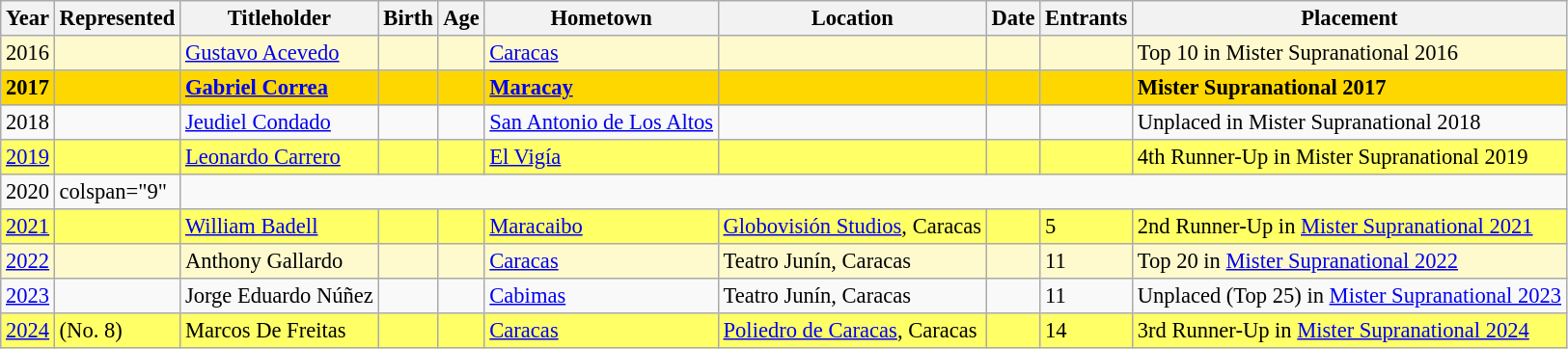<table class="wikitable sortable" style="margin: 0 1em 0 0; background: #f9f9f9; border: 1px #aaa solid; border-collapse: collapse; font-size: 94%;">
<tr>
<th>Year</th>
<th>Represented</th>
<th>Titleholder</th>
<th>Birth</th>
<th>Age</th>
<th>Hometown</th>
<th>Location</th>
<th>Date</th>
<th>Entrants</th>
<th>Placement</th>
</tr>
<tr style="background-color:#FFFACD;">
<td>2016</td>
<td></td>
<td><a href='#'>Gustavo Acevedo</a></td>
<td></td>
<td></td>
<td><a href='#'>Caracas</a></td>
<td></td>
<td></td>
<td></td>
<td>Top 10 in Mister Supranational 2016</td>
</tr>
<tr style="background-color:gold; font-weight: bold ">
<td>2017</td>
<td></td>
<td><a href='#'>Gabriel Correa</a></td>
<td></td>
<td></td>
<td><a href='#'>Maracay</a></td>
<td></td>
<td></td>
<td></td>
<td>Mister Supranational 2017</td>
</tr>
<tr>
<td>2018</td>
<td></td>
<td><a href='#'>Jeudiel Condado</a></td>
<td></td>
<td></td>
<td><a href='#'>San Antonio de Los Altos</a></td>
<td></td>
<td></td>
<td></td>
<td>Unplaced in Mister Supranational 2018</td>
</tr>
<tr style="background-color:#FFFF66;">
<td><a href='#'>2019</a></td>
<td></td>
<td><a href='#'>Leonardo Carrero</a></td>
<td></td>
<td></td>
<td><a href='#'>El Vigía</a></td>
<td></td>
<td></td>
<td></td>
<td>4th Runner-Up in Mister Supranational 2019</td>
</tr>
<tr>
<td>2020</td>
<td>colspan="9" </td>
</tr>
<tr style="background-color:#FFFF66;">
<td><a href='#'>2021</a></td>
<td></td>
<td><a href='#'>William Badell</a></td>
<td></td>
<td></td>
<td><a href='#'>Maracaibo</a></td>
<td><a href='#'>Globovisión Studios</a>, Caracas</td>
<td></td>
<td>5</td>
<td>2nd Runner-Up in <a href='#'>Mister Supranational 2021</a></td>
</tr>
<tr style="background-color:#FFFACD;">
<td><a href='#'>2022</a></td>
<td></td>
<td>Anthony Gallardo</td>
<td></td>
<td></td>
<td><a href='#'>Caracas</a></td>
<td>Teatro Junín, Caracas</td>
<td></td>
<td>11</td>
<td>Top 20 in <a href='#'>Mister Supranational 2022</a></td>
</tr>
<tr>
<td><a href='#'>2023</a></td>
<td></td>
<td>Jorge Eduardo Núñez</td>
<td></td>
<td></td>
<td><a href='#'>Cabimas</a></td>
<td>Teatro Junín, Caracas</td>
<td></td>
<td>11</td>
<td>Unplaced (Top 25) in <a href='#'>Mister Supranational 2023</a></td>
</tr>
<tr style="background-color:#FFFF66;">
<td><a href='#'>2024</a></td>
<td> (No. 8)</td>
<td>Marcos De Freitas</td>
<td></td>
<td></td>
<td><a href='#'>Caracas</a></td>
<td><a href='#'>Poliedro de Caracas</a>, Caracas</td>
<td></td>
<td>14</td>
<td>3rd Runner-Up in <a href='#'>Mister Supranational 2024</a></td>
</tr>
</table>
